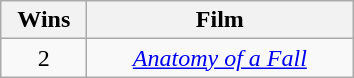<table class="wikitable" rowspan=2 border=2 style="text-align:center;">
<tr>
<th scope="col" width="50">Wins</th>
<th scope="col" width="170">Film</th>
</tr>
<tr>
<td>2</td>
<td><em><a href='#'>Anatomy of a Fall</a></em></td>
</tr>
</table>
